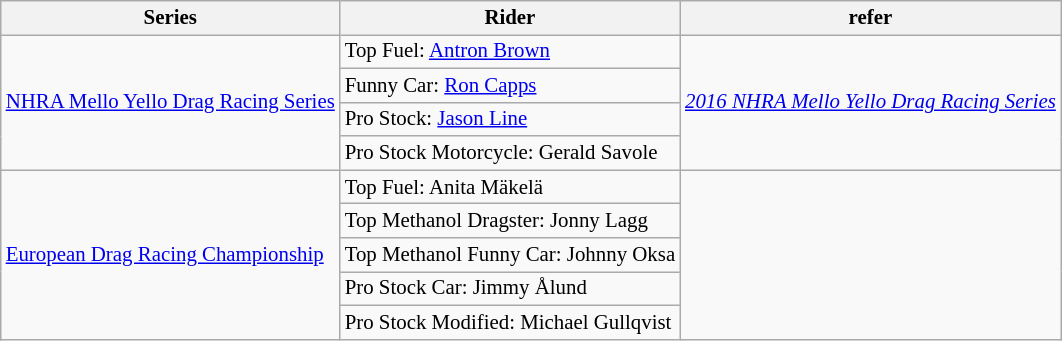<table class="wikitable" style="font-size:87%">
<tr>
<th>Series</th>
<th>Rider</th>
<th>refer</th>
</tr>
<tr>
<td rowspan="4"><a href='#'>NHRA Mello Yello Drag Racing Series</a></td>
<td>Top Fuel:  <a href='#'>Antron Brown</a></td>
<td rowspan="4"><em><a href='#'>2016 NHRA Mello Yello Drag Racing Series</a></em></td>
</tr>
<tr>
<td>Funny Car:  <a href='#'>Ron Capps</a></td>
</tr>
<tr>
<td>Pro Stock:  <a href='#'>Jason Line</a></td>
</tr>
<tr>
<td>Pro Stock Motorcycle:  Gerald Savole</td>
</tr>
<tr>
<td rowspan=5><a href='#'>European Drag Racing Championship</a></td>
<td>Top Fuel:  Anita Mäkelä</td>
<td rowspan=5></td>
</tr>
<tr>
<td>Top Methanol Dragster:  Jonny Lagg</td>
</tr>
<tr>
<td>Top Methanol Funny Car:  Johnny Oksa</td>
</tr>
<tr>
<td>Pro Stock Car:  Jimmy Ålund</td>
</tr>
<tr>
<td>Pro Stock Modified:  Michael Gullqvist</td>
</tr>
</table>
